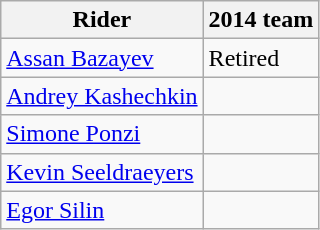<table class="wikitable">
<tr>
<th>Rider</th>
<th>2014 team</th>
</tr>
<tr>
<td><a href='#'>Assan Bazayev</a></td>
<td>Retired</td>
</tr>
<tr>
<td><a href='#'>Andrey Kashechkin</a></td>
<td></td>
</tr>
<tr>
<td><a href='#'>Simone Ponzi</a></td>
<td></td>
</tr>
<tr>
<td><a href='#'>Kevin Seeldraeyers</a></td>
<td></td>
</tr>
<tr>
<td><a href='#'>Egor Silin</a></td>
<td></td>
</tr>
</table>
